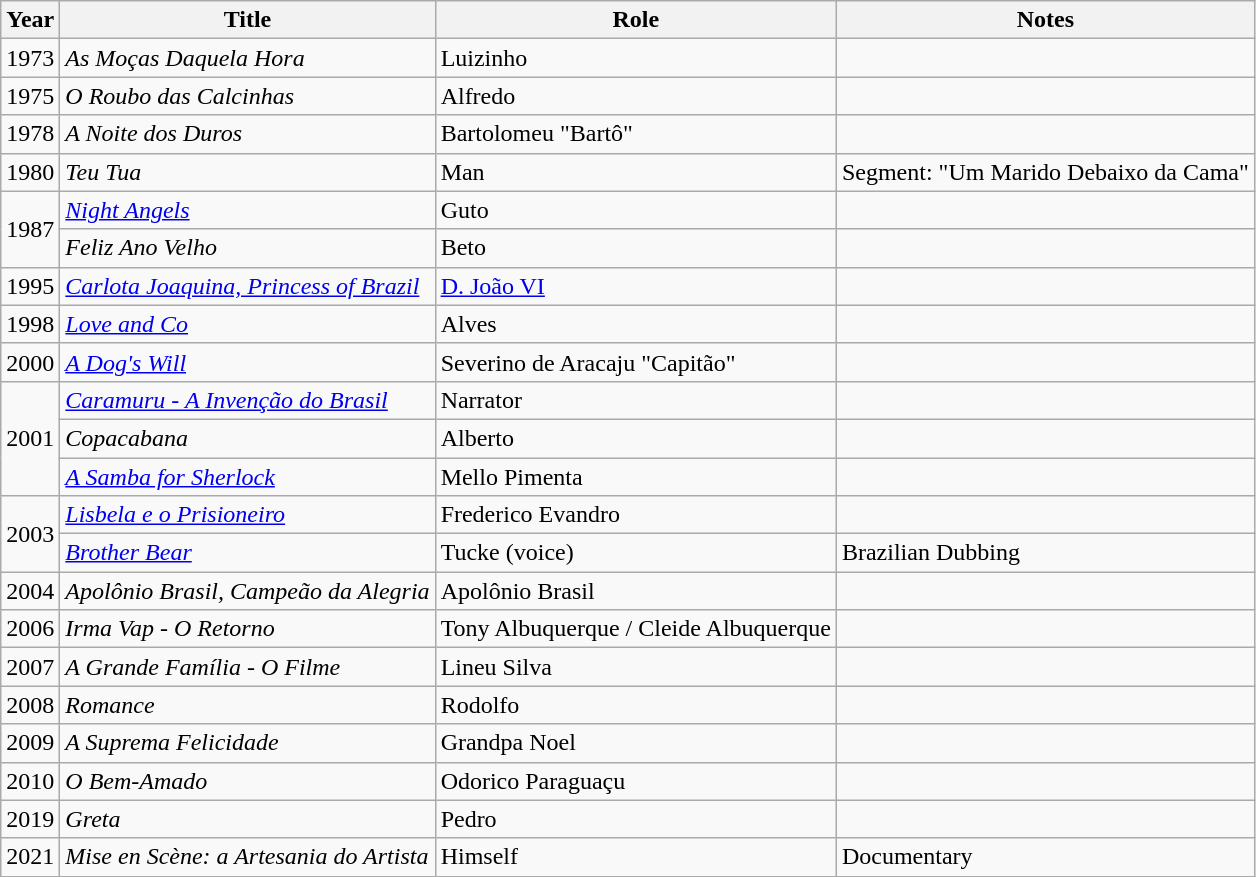<table class="wikitable">
<tr>
<th>Year</th>
<th>Title</th>
<th>Role</th>
<th>Notes</th>
</tr>
<tr>
<td>1973</td>
<td><em>As Moças Daquela Hora</em></td>
<td>Luizinho</td>
<td></td>
</tr>
<tr>
<td>1975</td>
<td><em>O Roubo das Calcinhas</em></td>
<td>Alfredo</td>
<td></td>
</tr>
<tr>
<td>1978</td>
<td><em>A Noite dos Duros</em></td>
<td>Bartolomeu "Bartô"</td>
<td></td>
</tr>
<tr>
<td>1980</td>
<td><em>Teu Tua</em></td>
<td>Man</td>
<td>Segment: "Um Marido Debaixo da Cama"</td>
</tr>
<tr>
<td rowspan="2">1987</td>
<td><em><a href='#'>Night Angels</a></em></td>
<td>Guto</td>
<td></td>
</tr>
<tr>
<td><em>Feliz Ano Velho</em></td>
<td>Beto</td>
<td></td>
</tr>
<tr>
<td>1995</td>
<td><em><a href='#'>Carlota Joaquina, Princess of Brazil</a></em></td>
<td><a href='#'>D. João VI</a></td>
<td></td>
</tr>
<tr>
<td>1998</td>
<td><em><a href='#'>Love and Co</a></em></td>
<td>Alves</td>
<td></td>
</tr>
<tr>
<td>2000</td>
<td><em><a href='#'>A Dog's Will</a></em></td>
<td>Severino de Aracaju "Capitão"</td>
<td></td>
</tr>
<tr>
<td rowspan="3">2001</td>
<td><em><a href='#'>Caramuru - A Invenção do Brasil</a></em></td>
<td>Narrator</td>
<td></td>
</tr>
<tr>
<td><em>Copacabana</em></td>
<td>Alberto</td>
<td></td>
</tr>
<tr>
<td><em><a href='#'>A Samba for Sherlock</a></em></td>
<td>Mello Pimenta</td>
<td></td>
</tr>
<tr>
<td rowspan="2">2003</td>
<td><em><a href='#'>Lisbela e o Prisioneiro</a></em></td>
<td>Frederico Evandro</td>
<td></td>
</tr>
<tr>
<td><em><a href='#'>Brother Bear</a></em></td>
<td>Tucke (voice)</td>
<td>Brazilian Dubbing</td>
</tr>
<tr>
<td>2004</td>
<td><em>Apolônio Brasil, Campeão da Alegria</em></td>
<td>Apolônio Brasil</td>
<td></td>
</tr>
<tr>
<td>2006</td>
<td><em>Irma Vap - O Retorno</em></td>
<td>Tony Albuquerque / Cleide Albuquerque</td>
<td></td>
</tr>
<tr>
<td>2007</td>
<td><em>A Grande Família - O Filme</em></td>
<td>Lineu Silva</td>
<td></td>
</tr>
<tr>
<td>2008</td>
<td><em>Romance</em></td>
<td>Rodolfo</td>
<td></td>
</tr>
<tr>
<td>2009</td>
<td><em>A Suprema Felicidade</em></td>
<td>Grandpa Noel</td>
<td></td>
</tr>
<tr>
<td>2010</td>
<td><em>O Bem-Amado</em></td>
<td>Odorico Paraguaçu</td>
<td></td>
</tr>
<tr>
<td>2019</td>
<td><em>Greta</em></td>
<td>Pedro</td>
<td></td>
</tr>
<tr>
<td>2021</td>
<td><em>Mise en Scène: a Artesania do Artista</em></td>
<td>Himself</td>
<td>Documentary</td>
</tr>
</table>
